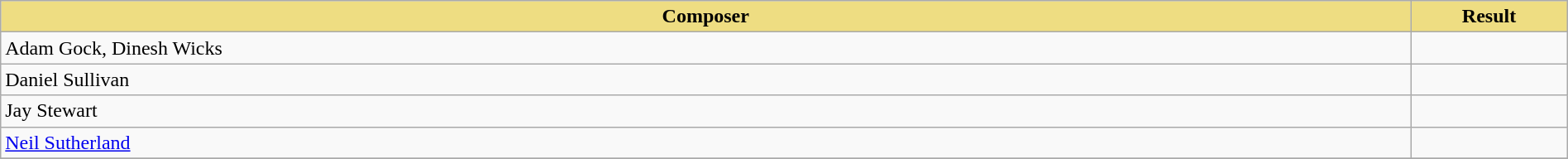<table class="wikitable" width=100%>
<tr>
<th style="width:90%;background:#EEDD82;">Composer</th>
<th style="width:10%;background:#EEDD82;">Result<br></th>
</tr>
<tr>
<td>Adam Gock, Dinesh Wicks</td>
<td></td>
</tr>
<tr>
<td>Daniel Sullivan</td>
<td></td>
</tr>
<tr>
<td>Jay Stewart</td>
<td></td>
</tr>
<tr>
<td><a href='#'>Neil Sutherland</a></td>
<td></td>
</tr>
<tr>
</tr>
</table>
